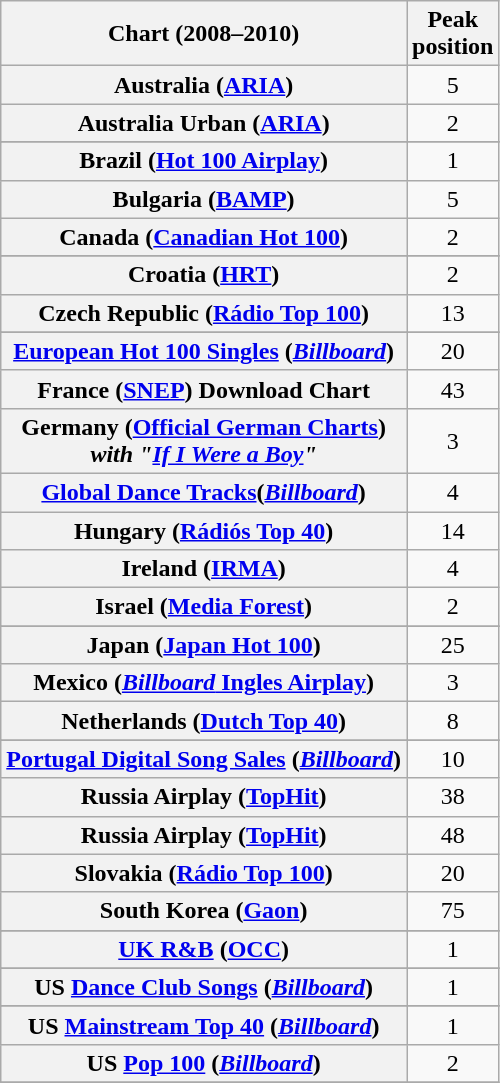<table class="wikitable sortable plainrowheaders" style="text-align:center">
<tr>
<th scope="col">Chart (2008–2010)</th>
<th scope="col">Peak<br>position</th>
</tr>
<tr>
<th scope="row">Australia (<a href='#'>ARIA</a>)</th>
<td style="text-align:center;">5</td>
</tr>
<tr>
<th scope="row">Australia Urban (<a href='#'>ARIA</a>)</th>
<td style="text-align:center;">2</td>
</tr>
<tr>
</tr>
<tr>
</tr>
<tr>
</tr>
<tr>
<th scope="row">Brazil (<a href='#'>Hot 100 Airplay</a>)</th>
<td style="text-align:center;">1</td>
</tr>
<tr>
<th scope="row">Bulgaria (<a href='#'>BAMP</a>)</th>
<td style="text-align:center;">5</td>
</tr>
<tr>
<th scope="row">Canada (<a href='#'>Canadian Hot 100</a>)</th>
<td style="text-align:center;">2</td>
</tr>
<tr>
</tr>
<tr>
</tr>
<tr>
</tr>
<tr>
<th scope="row">Croatia (<a href='#'>HRT</a>)</th>
<td align="center">2</td>
</tr>
<tr>
<th scope="row">Czech Republic (<a href='#'>Rádio Top 100</a>)</th>
<td style="text-align:center;">13</td>
</tr>
<tr>
</tr>
<tr>
<th scope="row"><a href='#'>European Hot 100 Singles</a> (<em><a href='#'>Billboard</a></em>)</th>
<td style="text-align:center;">20</td>
</tr>
<tr>
<th scope="row">France (<a href='#'>SNEP</a>) Download Chart</th>
<td style="text-align:center;">43</td>
</tr>
<tr>
<th scope="row">Germany (<a href='#'>Official German Charts</a>)<br><em>with "<a href='#'>If I Were a Boy</a>"</em></th>
<td style="text-align:center;">3</td>
</tr>
<tr>
<th scope="row"><a href='#'>Global Dance Tracks</a>(<em><a href='#'>Billboard</a></em>)</th>
<td style="text-align:center;">4</td>
</tr>
<tr>
<th scope="row">Hungary (<a href='#'>Rádiós Top 40</a>)</th>
<td style="text-align:center;">14</td>
</tr>
<tr>
<th scope="row">Ireland (<a href='#'>IRMA</a>)</th>
<td style="text-align:center;">4</td>
</tr>
<tr>
<th scope="row">Israel (<a href='#'>Media Forest</a>)</th>
<td align="center">2</td>
</tr>
<tr>
</tr>
<tr>
<th scope="row">Japan (<a href='#'>Japan Hot 100</a>)</th>
<td style="text-align:center;">25</td>
</tr>
<tr>
<th scope="row">Mexico (<a href='#'><em>Billboard</em> Ingles Airplay</a>)</th>
<td>3</td>
</tr>
<tr>
<th scope="row">Netherlands (<a href='#'>Dutch Top 40</a>)</th>
<td style="text-align:center;">8</td>
</tr>
<tr>
</tr>
<tr>
</tr>
<tr>
</tr>
<tr>
<th scope="row"><a href='#'>Portugal Digital Song Sales</a> (<em><a href='#'>Billboard</a></em>)</th>
<td style="text-align:center;">10</td>
</tr>
<tr>
<th scope="row">Russia Airplay (<a href='#'>TopHit</a>)</th>
<td>38</td>
</tr>
<tr>
<th scope="row">Russia Airplay (<a href='#'>TopHit</a>)<br></th>
<td>48</td>
</tr>
<tr>
<th scope="row">Slovakia (<a href='#'>Rádio Top 100</a>)</th>
<td style="text-align:center;">20</td>
</tr>
<tr>
<th scope="row">South Korea (<a href='#'>Gaon</a>)</th>
<td align="center">75</td>
</tr>
<tr>
</tr>
<tr>
</tr>
<tr>
</tr>
<tr>
</tr>
<tr>
</tr>
<tr>
<th scope="row"><a href='#'>UK R&B</a> (<a href='#'>OCC</a>)</th>
<td style="text-align:center;">1</td>
</tr>
<tr>
</tr>
<tr>
</tr>
<tr>
<th scope="row">US <a href='#'>Dance Club Songs</a> (<em><a href='#'>Billboard</a></em>)</th>
<td style="text-align:center;">1</td>
</tr>
<tr>
</tr>
<tr>
<th scope="row">US <a href='#'>Mainstream Top 40</a> (<em><a href='#'>Billboard</a></em>)</th>
<td style="text-align:center;">1</td>
</tr>
<tr>
<th scope="row">US <a href='#'>Pop 100</a> (<em><a href='#'>Billboard</a></em>)</th>
<td style="text-align:center;">2</td>
</tr>
<tr>
</tr>
</table>
